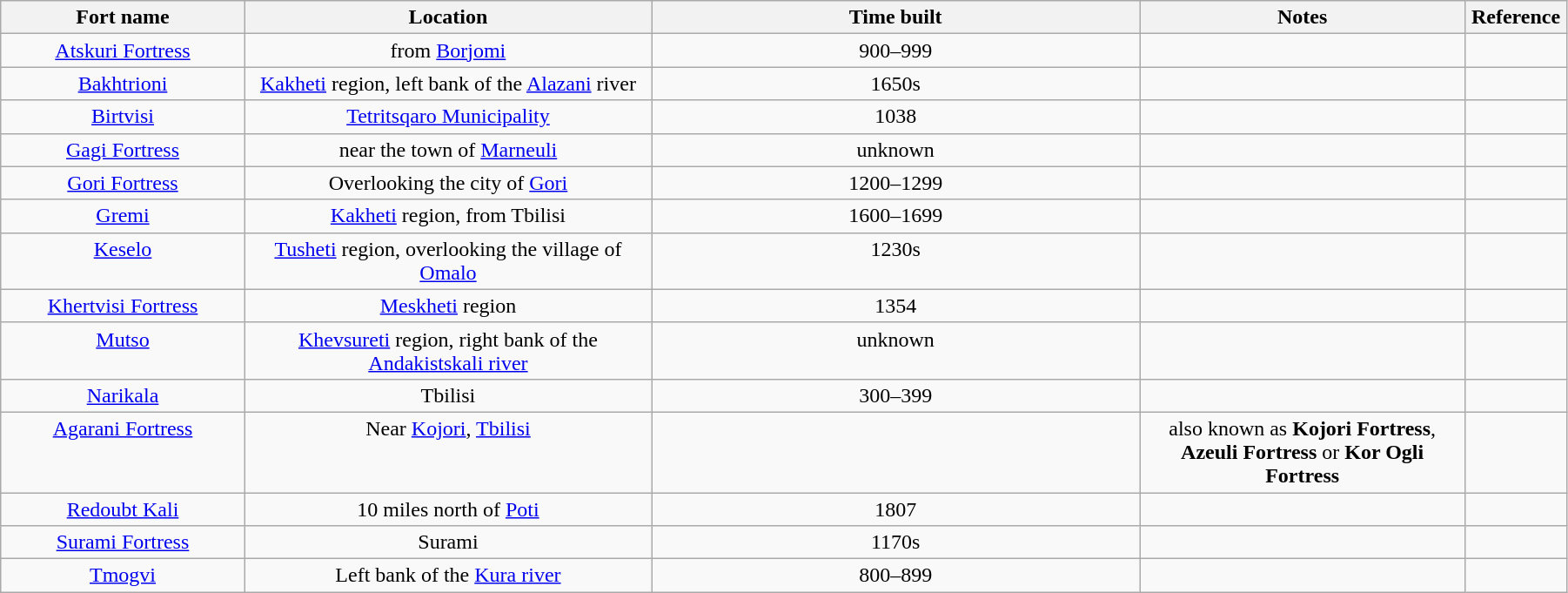<table class="wikitable" style="width:95%;">
<tr valign="top">
<th style="width:15%; text-align:center;">Fort name</th>
<th style="width:25%; text-align:center;">Location</th>
<th style="width:30%; text-align:center;">Time built</th>
<th style="width:20%; text-align:center;">Notes</th>
<th style="width:5%; text-align:center;">Reference</th>
</tr>
<tr valign="top">
<td align=center><a href='#'>Atskuri Fortress</a></td>
<td align=center> from <a href='#'>Borjomi</a></td>
<td align=center>900–999</td>
<td align=center></td>
<td align=center></td>
</tr>
<tr valign="top">
<td align=center><a href='#'>Bakhtrioni</a></td>
<td align=center><a href='#'>Kakheti</a> region, left bank of the <a href='#'>Alazani</a> river</td>
<td align=center>1650s</td>
<td align=center></td>
<td align=center></td>
</tr>
<tr valign="top">
<td align=center><a href='#'>Birtvisi</a></td>
<td align=center><a href='#'>Tetritsqaro Municipality</a></td>
<td align=center>1038</td>
<td align=center></td>
<td align=center></td>
</tr>
<tr valign="top">
<td align=center><a href='#'>Gagi Fortress</a></td>
<td align=center>near the town of <a href='#'>Marneuli</a></td>
<td align=center>unknown</td>
<td align=center></td>
<td align=center></td>
</tr>
<tr valign="top">
<td align=center><a href='#'>Gori Fortress</a></td>
<td align=center>Overlooking the city of <a href='#'>Gori</a></td>
<td align=center>1200–1299</td>
<td align=center></td>
<td align=center></td>
</tr>
<tr valign="top">
<td align=center><a href='#'>Gremi</a></td>
<td align=center><a href='#'>Kakheti</a> region,  from Tbilisi</td>
<td align=center>1600–1699</td>
<td align=center></td>
<td align=center></td>
</tr>
<tr valign="top">
<td align=center><a href='#'>Keselo</a></td>
<td align=center><a href='#'>Tusheti</a> region, overlooking the village of <a href='#'>Omalo</a></td>
<td align=center>1230s</td>
<td align=center></td>
<td align=center></td>
</tr>
<tr valign="top">
<td align=center><a href='#'>Khertvisi Fortress</a></td>
<td align=center><a href='#'>Meskheti</a> region</td>
<td align=center>1354</td>
<td align=center></td>
<td align=center></td>
</tr>
<tr valign="top">
<td align=center><a href='#'>Mutso</a></td>
<td align=center><a href='#'>Khevsureti</a> region, right bank of the <a href='#'>Andakistskali river</a></td>
<td align=center>unknown</td>
<td align=center></td>
<td align=center></td>
</tr>
<tr valign="top">
<td align=center><a href='#'>Narikala</a></td>
<td align=center>Tbilisi</td>
<td align=center>300–399</td>
<td align=center></td>
<td align=center></td>
</tr>
<tr valign="top">
<td align=center><a href='#'>Agarani Fortress</a></td>
<td align=center>Near <a href='#'>Kojori</a>, <a href='#'>Tbilisi</a></td>
<td align=center></td>
<td align=center>also known as <strong>Kojori Fortress</strong>, <strong>Azeuli Fortress</strong> or <strong>Kor Ogli Fortress</strong></td>
<td align=center></td>
</tr>
<tr valign="top">
<td align=center><a href='#'>Redoubt Kali</a></td>
<td align=center>10 miles north of <a href='#'>Poti</a></td>
<td align=center>1807</td>
<td align=center></td>
<td align=center></td>
</tr>
<tr valign="top">
<td align=center><a href='#'>Surami Fortress</a></td>
<td align=center>Surami</td>
<td align=center>1170s</td>
<td align=center></td>
<td align=center></td>
</tr>
<tr valign="top">
<td align=center><a href='#'>Tmogvi</a></td>
<td align=center>Left bank of the <a href='#'>Kura river</a></td>
<td align=center>800–899</td>
<td align=center></td>
<td align=center></td>
</tr>
</table>
